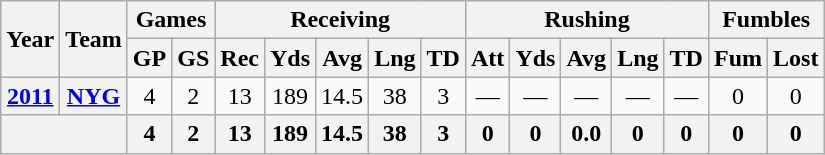<table class=wikitable style="text-align:center;">
<tr>
<th rowspan="2">Year</th>
<th rowspan="2">Team</th>
<th colspan="2">Games</th>
<th colspan="5">Receiving</th>
<th colspan="5">Rushing</th>
<th colspan="2">Fumbles</th>
</tr>
<tr>
<th>GP</th>
<th>GS</th>
<th>Rec</th>
<th>Yds</th>
<th>Avg</th>
<th>Lng</th>
<th>TD</th>
<th>Att</th>
<th>Yds</th>
<th>Avg</th>
<th>Lng</th>
<th>TD</th>
<th>Fum</th>
<th>Lost</th>
</tr>
<tr>
<th><a href='#'>2011</a></th>
<th><a href='#'>NYG</a></th>
<td>4</td>
<td>2</td>
<td>13</td>
<td>189</td>
<td>14.5</td>
<td>38</td>
<td>3</td>
<td>—</td>
<td>—</td>
<td>—</td>
<td>—</td>
<td>—</td>
<td>0</td>
<td>0</td>
</tr>
<tr>
<th colspan="2"></th>
<th>4</th>
<th>2</th>
<th>13</th>
<th>189</th>
<th>14.5</th>
<th>38</th>
<th>3</th>
<th>0</th>
<th>0</th>
<th>0.0</th>
<th>0</th>
<th>0</th>
<th>0</th>
<th>0</th>
</tr>
</table>
